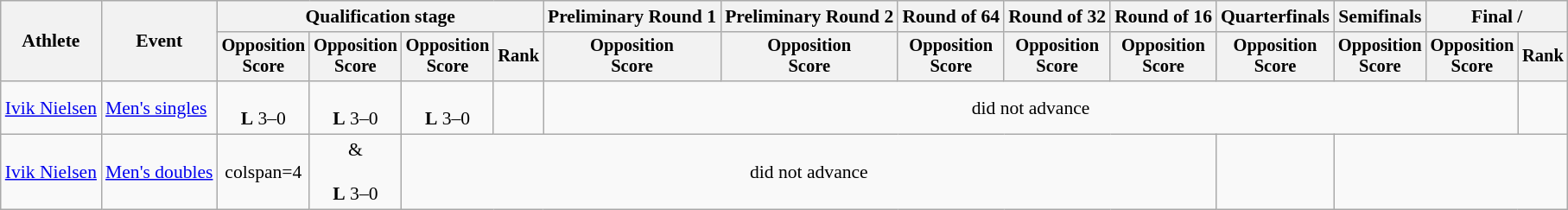<table class=wikitable style=font-size:90%;text-align:center>
<tr>
<th rowspan=2>Athlete</th>
<th rowspan=2>Event</th>
<th colspan=4>Qualification stage</th>
<th>Preliminary Round 1</th>
<th>Preliminary Round 2</th>
<th>Round of 64</th>
<th>Round of 32</th>
<th>Round of 16</th>
<th>Quarterfinals</th>
<th>Semifinals</th>
<th colspan=2>Final / </th>
</tr>
<tr style=font-size:95%>
<th>Opposition<br>Score</th>
<th>Opposition<br>Score</th>
<th>Opposition<br>Score</th>
<th>Rank</th>
<th>Opposition<br>Score</th>
<th>Opposition<br>Score</th>
<th>Opposition<br>Score</th>
<th>Opposition<br>Score</th>
<th>Opposition<br>Score</th>
<th>Opposition<br>Score</th>
<th>Opposition<br>Score</th>
<th>Opposition<br>Score</th>
<th>Rank</th>
</tr>
<tr>
<td align=left><a href='#'>Ivik Nielsen</a></td>
<td align=left><a href='#'>Men's singles</a></td>
<td><br><strong>L</strong> 3–0</td>
<td><br><strong>L</strong> 3–0</td>
<td><br><strong>L</strong> 3–0</td>
<td></td>
<td colspan=8>did not advance</td>
<td></td>
</tr>
<tr>
<td align=left><a href='#'>Ivik Nielsen</a><br></td>
<td align=left><a href='#'>Men's doubles</a></td>
<td>colspan=4</td>
<td> & <br><br><strong>L</strong> 3–0</td>
<td colspan=7>did not advance</td>
<td></td>
</tr>
</table>
